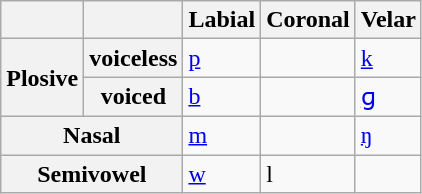<table class="wikitable">
<tr>
<th></th>
<th></th>
<th>Labial</th>
<th>Coronal</th>
<th>Velar</th>
</tr>
<tr>
<th rowspan="2">Plosive</th>
<th>voiceless</th>
<td><a href='#'>p</a></td>
<td></td>
<td><a href='#'>k</a></td>
</tr>
<tr>
<th>voiced</th>
<td><a href='#'>b</a></td>
<td></td>
<td><a href='#'>ɡ</a></td>
</tr>
<tr>
<th colspan="2">Nasal</th>
<td><a href='#'>m</a></td>
<td></td>
<td><a href='#'>ŋ</a></td>
</tr>
<tr>
<th colspan="2">Semivowel</th>
<td><a href='#'>w</a></td>
<td>l</td>
<td></td>
</tr>
</table>
